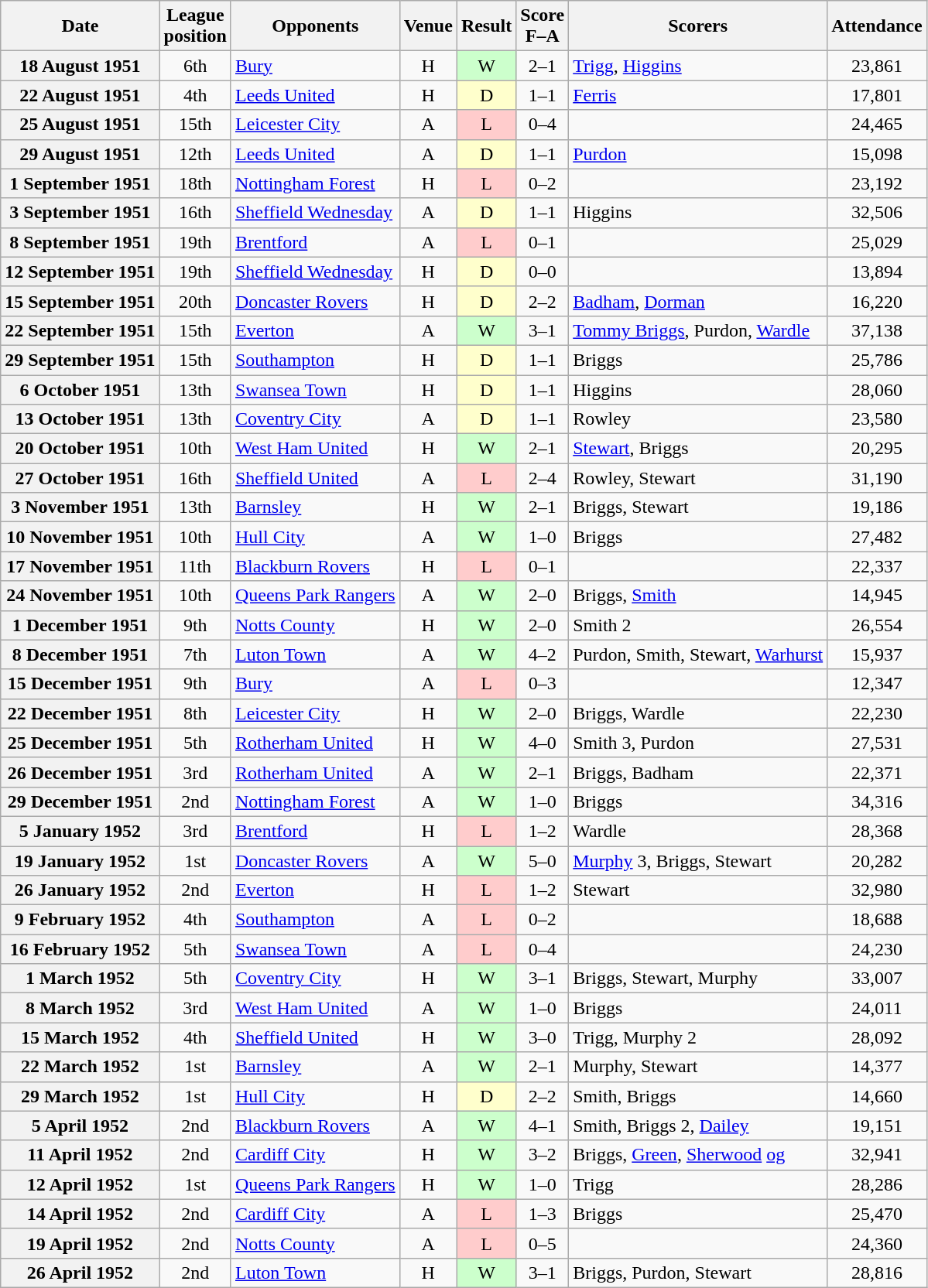<table class="wikitable plainrowheaders" style="text-align:center">
<tr>
<th scope="col">Date</th>
<th scope="col">League<br>position</th>
<th scope="col">Opponents</th>
<th scope="col">Venue</th>
<th scope="col">Result</th>
<th scope="col">Score<br>F–A</th>
<th scope="col">Scorers</th>
<th scope="col">Attendance</th>
</tr>
<tr>
<th scope="row">18 August 1951</th>
<td>6th</td>
<td align="left"><a href='#'>Bury</a></td>
<td>H</td>
<td style=background:#cfc>W</td>
<td>2–1</td>
<td align="left"><a href='#'>Trigg</a>, <a href='#'>Higgins</a></td>
<td>23,861</td>
</tr>
<tr>
<th scope="row">22 August 1951</th>
<td>4th</td>
<td align="left"><a href='#'>Leeds United</a></td>
<td>H</td>
<td style=background:#ffc>D</td>
<td>1–1</td>
<td align="left"><a href='#'>Ferris</a></td>
<td>17,801</td>
</tr>
<tr>
<th scope="row">25 August 1951</th>
<td>15th</td>
<td align="left"><a href='#'>Leicester City</a></td>
<td>A</td>
<td style=background:#fcc>L</td>
<td>0–4</td>
<td></td>
<td>24,465</td>
</tr>
<tr>
<th scope="row">29 August 1951</th>
<td>12th</td>
<td align="left"><a href='#'>Leeds United</a></td>
<td>A</td>
<td style=background:#ffc>D</td>
<td>1–1</td>
<td align="left"><a href='#'>Purdon</a></td>
<td>15,098</td>
</tr>
<tr>
<th scope="row">1 September 1951</th>
<td>18th</td>
<td align="left"><a href='#'>Nottingham Forest</a></td>
<td>H</td>
<td style=background:#fcc>L</td>
<td>0–2</td>
<td></td>
<td>23,192</td>
</tr>
<tr>
<th scope="row">3 September 1951</th>
<td>16th</td>
<td align="left"><a href='#'>Sheffield Wednesday</a></td>
<td>A</td>
<td style=background:#ffc>D</td>
<td>1–1</td>
<td align="left">Higgins</td>
<td>32,506</td>
</tr>
<tr>
<th scope="row">8 September 1951</th>
<td>19th</td>
<td align="left"><a href='#'>Brentford</a></td>
<td>A</td>
<td style=background:#fcc>L</td>
<td>0–1</td>
<td></td>
<td>25,029</td>
</tr>
<tr>
<th scope="row">12 September 1951</th>
<td>19th</td>
<td align="left"><a href='#'>Sheffield Wednesday</a></td>
<td>H</td>
<td style=background:#ffc>D</td>
<td>0–0</td>
<td></td>
<td>13,894</td>
</tr>
<tr>
<th scope="row">15 September 1951</th>
<td>20th</td>
<td align="left"><a href='#'>Doncaster Rovers</a></td>
<td>H</td>
<td style=background:#ffc>D</td>
<td>2–2</td>
<td align="left"><a href='#'>Badham</a>, <a href='#'>Dorman</a></td>
<td>16,220</td>
</tr>
<tr>
<th scope="row">22 September 1951</th>
<td>15th</td>
<td align="left"><a href='#'>Everton</a></td>
<td>A</td>
<td style=background:#cfc>W</td>
<td>3–1</td>
<td align="left"><a href='#'>Tommy Briggs</a>, Purdon, <a href='#'>Wardle</a></td>
<td>37,138</td>
</tr>
<tr>
<th scope="row">29 September 1951</th>
<td>15th</td>
<td align="left"><a href='#'>Southampton</a></td>
<td>H</td>
<td style=background:#ffc>D</td>
<td>1–1</td>
<td align="left">Briggs</td>
<td>25,786</td>
</tr>
<tr>
<th scope="row">6 October 1951</th>
<td>13th</td>
<td align="left"><a href='#'>Swansea Town</a></td>
<td>H</td>
<td style=background:#ffc>D</td>
<td>1–1</td>
<td align="left">Higgins</td>
<td>28,060</td>
</tr>
<tr>
<th scope="row">13 October 1951</th>
<td>13th</td>
<td align="left"><a href='#'>Coventry City</a></td>
<td>A</td>
<td style=background:#ffc>D</td>
<td>1–1</td>
<td align="left">Rowley</td>
<td>23,580</td>
</tr>
<tr>
<th scope="row">20 October 1951</th>
<td>10th</td>
<td align="left"><a href='#'>West Ham United</a></td>
<td>H</td>
<td style=background:#cfc>W</td>
<td>2–1</td>
<td align="left"><a href='#'>Stewart</a>, Briggs</td>
<td>20,295</td>
</tr>
<tr>
<th scope="row">27 October 1951</th>
<td>16th</td>
<td align="left"><a href='#'>Sheffield United</a></td>
<td>A</td>
<td style=background:#fcc>L</td>
<td>2–4</td>
<td align="left">Rowley, Stewart</td>
<td>31,190</td>
</tr>
<tr>
<th scope="row">3 November 1951</th>
<td>13th</td>
<td align="left"><a href='#'>Barnsley</a></td>
<td>H</td>
<td style=background:#cfc>W</td>
<td>2–1</td>
<td align="left">Briggs, Stewart</td>
<td>19,186</td>
</tr>
<tr>
<th scope="row">10 November 1951</th>
<td>10th</td>
<td align="left"><a href='#'>Hull City</a></td>
<td>A</td>
<td style=background:#cfc>W</td>
<td>1–0</td>
<td align="left">Briggs</td>
<td>27,482</td>
</tr>
<tr>
<th scope="row">17 November 1951</th>
<td>11th</td>
<td align="left"><a href='#'>Blackburn Rovers</a></td>
<td>H</td>
<td style=background:#fcc>L</td>
<td>0–1</td>
<td></td>
<td>22,337</td>
</tr>
<tr>
<th scope="row">24 November 1951</th>
<td>10th</td>
<td align="left"><a href='#'>Queens Park Rangers</a></td>
<td>A</td>
<td style=background:#cfc>W</td>
<td>2–0</td>
<td align="left">Briggs, <a href='#'>Smith</a></td>
<td>14,945</td>
</tr>
<tr>
<th scope="row">1 December 1951</th>
<td>9th</td>
<td align="left"><a href='#'>Notts County</a></td>
<td>H</td>
<td style=background:#cfc>W</td>
<td>2–0</td>
<td align="left">Smith 2</td>
<td>26,554</td>
</tr>
<tr>
<th scope="row">8 December 1951</th>
<td>7th</td>
<td align="left"><a href='#'>Luton Town</a></td>
<td>A</td>
<td style=background:#cfc>W</td>
<td>4–2</td>
<td align="left">Purdon, Smith, Stewart, <a href='#'>Warhurst</a></td>
<td>15,937</td>
</tr>
<tr>
<th scope="row">15 December 1951</th>
<td>9th</td>
<td align="left"><a href='#'>Bury</a></td>
<td>A</td>
<td style=background:#fcc>L</td>
<td>0–3</td>
<td></td>
<td>12,347</td>
</tr>
<tr>
<th scope="row">22 December 1951</th>
<td>8th</td>
<td align="left"><a href='#'>Leicester City</a></td>
<td>H</td>
<td style=background:#cfc>W</td>
<td>2–0</td>
<td align="left">Briggs, Wardle</td>
<td>22,230</td>
</tr>
<tr>
<th scope="row">25 December 1951</th>
<td>5th</td>
<td align="left"><a href='#'>Rotherham United</a></td>
<td>H</td>
<td style=background:#cfc>W</td>
<td>4–0</td>
<td align="left">Smith 3, Purdon</td>
<td>27,531</td>
</tr>
<tr>
<th scope="row">26 December 1951</th>
<td>3rd</td>
<td align="left"><a href='#'>Rotherham United</a></td>
<td>A</td>
<td style=background:#cfc>W</td>
<td>2–1</td>
<td align="left">Briggs, Badham</td>
<td>22,371</td>
</tr>
<tr>
<th scope="row">29 December 1951</th>
<td>2nd</td>
<td align="left"><a href='#'>Nottingham Forest</a></td>
<td>A</td>
<td style=background:#cfc>W</td>
<td>1–0</td>
<td align="left">Briggs</td>
<td>34,316</td>
</tr>
<tr>
<th scope="row">5 January 1952</th>
<td>3rd</td>
<td align="left"><a href='#'>Brentford</a></td>
<td>H</td>
<td style=background:#fcc>L</td>
<td>1–2</td>
<td align="left">Wardle</td>
<td>28,368</td>
</tr>
<tr>
<th scope="row">19 January 1952</th>
<td>1st</td>
<td align="left"><a href='#'>Doncaster Rovers</a></td>
<td>A</td>
<td style=background:#cfc>W</td>
<td>5–0</td>
<td align="left"><a href='#'>Murphy</a> 3, Briggs, Stewart</td>
<td>20,282</td>
</tr>
<tr>
<th scope="row">26 January 1952</th>
<td>2nd</td>
<td align="left"><a href='#'>Everton</a></td>
<td>H</td>
<td style=background:#fcc>L</td>
<td>1–2</td>
<td align="left">Stewart</td>
<td>32,980</td>
</tr>
<tr>
<th scope="row">9 February 1952</th>
<td>4th</td>
<td align="left"><a href='#'>Southampton</a></td>
<td>A</td>
<td style=background:#fcc>L</td>
<td>0–2</td>
<td></td>
<td>18,688</td>
</tr>
<tr>
<th scope="row">16 February 1952</th>
<td>5th</td>
<td align="left"><a href='#'>Swansea Town</a></td>
<td>A</td>
<td style=background:#fcc>L</td>
<td>0–4</td>
<td></td>
<td>24,230</td>
</tr>
<tr>
<th scope="row">1 March 1952</th>
<td>5th</td>
<td align="left"><a href='#'>Coventry City</a></td>
<td>H</td>
<td style=background:#cfc>W</td>
<td>3–1</td>
<td align="left">Briggs, Stewart, Murphy</td>
<td>33,007</td>
</tr>
<tr>
<th scope="row">8 March 1952</th>
<td>3rd</td>
<td align="left"><a href='#'>West Ham United</a></td>
<td>A</td>
<td style=background:#cfc>W</td>
<td>1–0</td>
<td align="left">Briggs</td>
<td>24,011</td>
</tr>
<tr>
<th scope="row">15 March 1952</th>
<td>4th</td>
<td align="left"><a href='#'>Sheffield United</a></td>
<td>H</td>
<td style=background:#cfc>W</td>
<td>3–0</td>
<td align="left">Trigg, Murphy 2</td>
<td>28,092</td>
</tr>
<tr>
<th scope="row">22 March 1952</th>
<td>1st</td>
<td align="left"><a href='#'>Barnsley</a></td>
<td>A</td>
<td style=background:#cfc>W</td>
<td>2–1</td>
<td align="left">Murphy, Stewart</td>
<td>14,377</td>
</tr>
<tr>
<th scope="row">29 March 1952</th>
<td>1st</td>
<td align="left"><a href='#'>Hull City</a></td>
<td>H</td>
<td style=background:#ffc>D</td>
<td>2–2</td>
<td align="left">Smith, Briggs</td>
<td>14,660</td>
</tr>
<tr>
<th scope="row">5 April 1952</th>
<td>2nd</td>
<td align="left"><a href='#'>Blackburn Rovers</a></td>
<td>A</td>
<td style=background:#cfc>W</td>
<td>4–1</td>
<td align="left">Smith, Briggs 2, <a href='#'>Dailey</a></td>
<td>19,151</td>
</tr>
<tr>
<th scope="row">11 April 1952</th>
<td>2nd</td>
<td align="left"><a href='#'>Cardiff City</a></td>
<td>H</td>
<td style=background:#cfc>W</td>
<td>3–2</td>
<td align="left">Briggs, <a href='#'>Green</a>, <a href='#'>Sherwood</a> <a href='#'>og</a></td>
<td>32,941</td>
</tr>
<tr>
<th scope="row">12 April 1952</th>
<td>1st</td>
<td align="left"><a href='#'>Queens Park Rangers</a></td>
<td>H</td>
<td style=background:#cfc>W</td>
<td>1–0</td>
<td align="left">Trigg</td>
<td>28,286</td>
</tr>
<tr>
<th scope="row">14 April 1952</th>
<td>2nd</td>
<td align="left"><a href='#'>Cardiff City</a></td>
<td>A</td>
<td style=background:#fcc>L</td>
<td>1–3</td>
<td align="left">Briggs</td>
<td>25,470</td>
</tr>
<tr>
<th scope="row">19 April 1952</th>
<td>2nd</td>
<td align="left"><a href='#'>Notts County</a></td>
<td>A</td>
<td style=background:#fcc>L</td>
<td>0–5</td>
<td></td>
<td>24,360</td>
</tr>
<tr>
<th scope="row">26 April 1952</th>
<td>2nd</td>
<td align="left"><a href='#'>Luton Town</a></td>
<td>H</td>
<td style=background:#cfc>W</td>
<td>3–1</td>
<td align="left">Briggs, Purdon, Stewart</td>
<td>28,816</td>
</tr>
</table>
